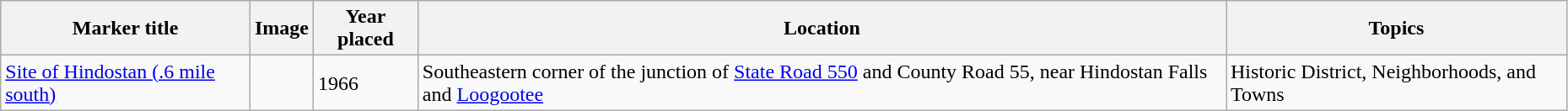<table class="wikitable sortable" style="width:98%">
<tr>
<th>Marker title</th>
<th class="unsortable">Image</th>
<th>Year placed</th>
<th>Location</th>
<th>Topics</th>
</tr>
<tr>
<td><a href='#'>Site of Hindostan (.6 mile south)</a></td>
<td></td>
<td>1966</td>
<td>Southeastern corner of the junction of <a href='#'>State Road 550</a> and County Road 55, near Hindostan Falls and <a href='#'>Loogootee</a><br><small></small></td>
<td>Historic District, Neighborhoods, and Towns</td>
</tr>
</table>
